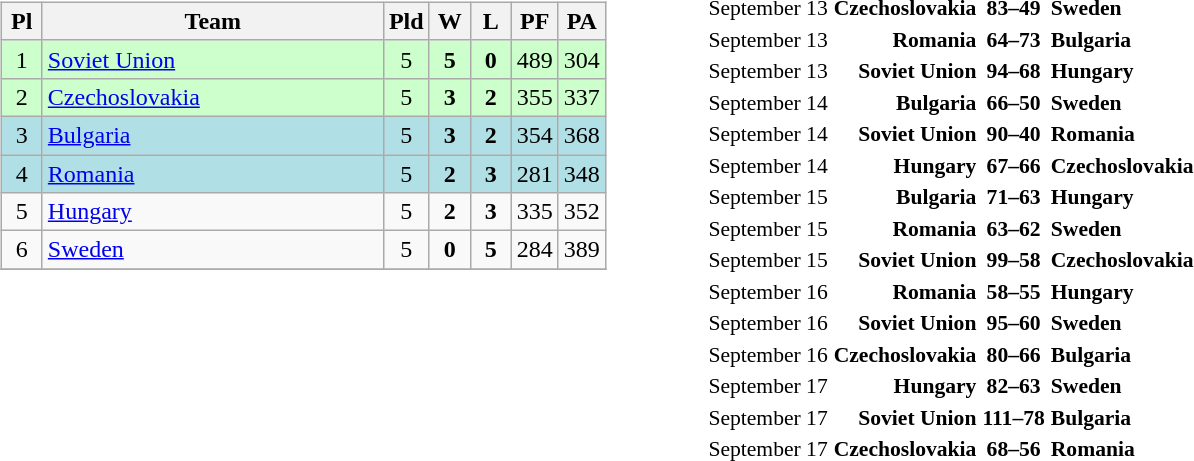<table>
<tr>
<td width="50%"><br><table class="wikitable" style="text-align: center;">
<tr>
<th width=20>Pl</th>
<th width=220>Team</th>
<th width=20>Pld</th>
<th width=20>W</th>
<th width=20>L</th>
<th width=20>PF</th>
<th width=20>PA</th>
</tr>
<tr bgcolor=ccffcc>
<td>1</td>
<td align="left"> <a href='#'>Soviet Union</a></td>
<td>5</td>
<td><strong>5</strong></td>
<td><strong>0</strong></td>
<td>489</td>
<td>304</td>
</tr>
<tr bgcolor=ccffcc>
<td>2</td>
<td align="left"> <a href='#'>Czechoslovakia</a></td>
<td>5</td>
<td><strong>3</strong></td>
<td><strong>2</strong></td>
<td>355</td>
<td>337</td>
</tr>
<tr bgcolor=b0e0e6>
<td>3</td>
<td align="left"> <a href='#'>Bulgaria</a></td>
<td>5</td>
<td><strong>3</strong></td>
<td><strong>2</strong></td>
<td>354</td>
<td>368</td>
</tr>
<tr bgcolor=b0e0e6>
<td>4</td>
<td align="left"> <a href='#'>Romania</a></td>
<td>5</td>
<td><strong>2</strong></td>
<td><strong>3</strong></td>
<td>281</td>
<td>348</td>
</tr>
<tr>
<td>5</td>
<td align="left"> <a href='#'>Hungary</a></td>
<td>5</td>
<td><strong>2</strong></td>
<td><strong>3</strong></td>
<td>335</td>
<td>352</td>
</tr>
<tr>
<td>6</td>
<td align="left"> <a href='#'>Sweden</a></td>
<td>5</td>
<td><strong>0</strong></td>
<td><strong>5</strong></td>
<td>284</td>
<td>389</td>
</tr>
<tr>
</tr>
</table>
<br>
<br>
<br>
<br>
<br>
<br>
<br></td>
<td><br><table style="font-size:90%; margin: 0 auto;">
<tr>
<td>September 13</td>
<td align="right"><strong>Czechoslovakia</strong> </td>
<td align="center"><strong>83–49</strong></td>
<td><strong> Sweden</strong></td>
</tr>
<tr>
<td>September 13</td>
<td align="right"><strong>Romania</strong> </td>
<td align="center"><strong>64–73</strong></td>
<td><strong> Bulgaria</strong></td>
</tr>
<tr>
<td>September 13</td>
<td align="right"><strong>Soviet Union</strong> </td>
<td align="center"><strong>94–68</strong></td>
<td><strong> Hungary</strong></td>
</tr>
<tr>
<td>September 14</td>
<td align="right"><strong>Bulgaria</strong> </td>
<td align="center"><strong>66–50</strong></td>
<td><strong> Sweden</strong></td>
</tr>
<tr>
<td>September 14</td>
<td align="right"><strong>Soviet Union</strong> </td>
<td align="center"><strong>90–40</strong></td>
<td><strong> Romania</strong></td>
</tr>
<tr>
<td>September 14</td>
<td align="right"><strong>Hungary</strong> </td>
<td align="center"><strong>67–66</strong></td>
<td><strong> Czechoslovakia</strong></td>
</tr>
<tr>
<td>September 15</td>
<td align="right"><strong>Bulgaria</strong> </td>
<td align="center"><strong>71–63</strong></td>
<td><strong> Hungary</strong></td>
</tr>
<tr>
<td>September 15</td>
<td align="right"><strong>Romania</strong> </td>
<td align="center"><strong>63–62</strong></td>
<td><strong> Sweden</strong></td>
</tr>
<tr>
<td>September 15</td>
<td align="right"><strong>Soviet Union</strong> </td>
<td align="center"><strong>99–58</strong></td>
<td><strong> Czechoslovakia</strong></td>
</tr>
<tr>
<td>September 16</td>
<td align="right"><strong>Romania</strong> </td>
<td align="center"><strong>58–55</strong></td>
<td><strong> Hungary</strong></td>
</tr>
<tr>
<td>September 16</td>
<td align="right"><strong>Soviet Union</strong> </td>
<td align="center"><strong>95–60</strong></td>
<td><strong> Sweden</strong></td>
</tr>
<tr>
<td>September 16</td>
<td align="right"><strong>Czechoslovakia</strong> </td>
<td align="center"><strong>80–66</strong></td>
<td><strong> Bulgaria</strong></td>
</tr>
<tr>
<td>September 17</td>
<td align="right"><strong>Hungary</strong> </td>
<td align="center"><strong>82–63</strong></td>
<td><strong> Sweden</strong></td>
</tr>
<tr>
<td>September 17</td>
<td align="right"><strong>Soviet Union</strong> </td>
<td align="center"><strong>111–78</strong></td>
<td><strong> Bulgaria</strong></td>
</tr>
<tr>
<td>September 17</td>
<td align="right"><strong>Czechoslovakia</strong> </td>
<td align="center"><strong>68–56</strong></td>
<td><strong> Romania</strong></td>
</tr>
<tr>
</tr>
</table>
</td>
</tr>
</table>
